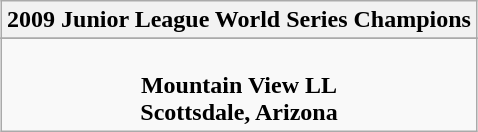<table class="wikitable" style="text-align: center; margin: 0 auto;">
<tr>
<th>2009 Junior League World Series Champions</th>
</tr>
<tr>
</tr>
<tr>
<td><br><strong>Mountain View LL</strong><br><strong>Scottsdale, Arizona</strong></td>
</tr>
</table>
